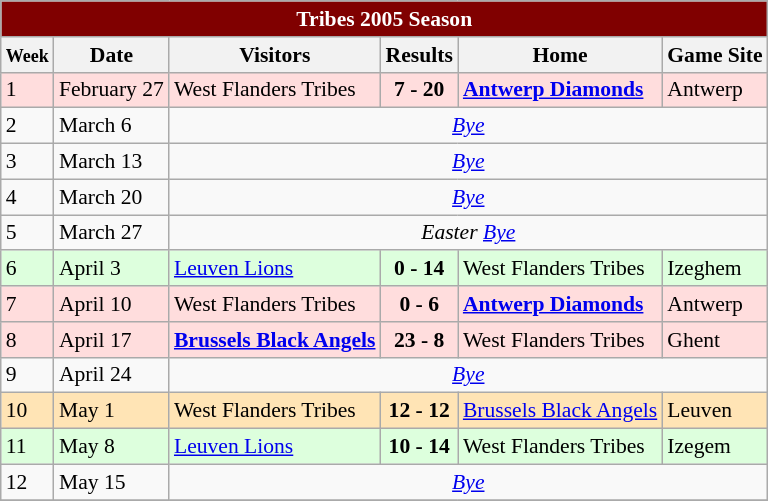<table class="wikitable" style="font-size:90%">
<tr>
<th style="background-color:maroon; color:white;" colspan=7>Tribes 2005 Season</th>
</tr>
<tr>
<th><small>Week</small></th>
<th>Date</th>
<th>Visitors</th>
<th>Results</th>
<th>Home</th>
<th>Game Site</th>
</tr>
<tr width="23%" style="background: #ffdddd;">
<td>1</td>
<td>February 27</td>
<td>West Flanders Tribes</td>
<td align=center><strong>7 - 20</strong></td>
<td><strong><a href='#'>Antwerp Diamonds</a></strong></td>
<td>Antwerp</td>
</tr>
<tr width="23%">
<td>2</td>
<td>March 6</td>
<td colspan="5" align="center"><em><a href='#'>Bye</a></em></td>
</tr>
<tr width="23%">
<td>3</td>
<td>March 13</td>
<td colspan="5" align="center"><em><a href='#'>Bye</a></em></td>
</tr>
<tr width="23%">
<td>4</td>
<td>March 20</td>
<td colspan="5" align="center"><em><a href='#'>Bye</a></em></td>
</tr>
<tr width="23%">
<td>5</td>
<td>March 27</td>
<td colspan="5" align="center"><em>Easter <a href='#'>Bye</a></em></td>
</tr>
<tr width="23%" style="background: #ddffdd;">
<td>6</td>
<td>April 3</td>
<td><a href='#'>Leuven Lions</a></td>
<td align=center><strong>0 - 14</strong></td>
<td>West Flanders Tribes</td>
<td>Izeghem</td>
</tr>
<tr width="23%" style="background: #ffdddd;">
<td>7</td>
<td>April 10</td>
<td>West Flanders Tribes</td>
<td align=center><strong>0 - 6</strong></td>
<td><strong><a href='#'>Antwerp Diamonds</a></strong></td>
<td>Antwerp</td>
</tr>
<tr width="23%"  style="background: #ffdddd;">
<td>8</td>
<td>April 17</td>
<td><strong><a href='#'>Brussels Black Angels</a></strong></td>
<td align=center><strong>23 - 8</strong></td>
<td>West Flanders Tribes</td>
<td>Ghent</td>
</tr>
<tr width="23%">
<td>9</td>
<td>April 24</td>
<td colspan="5" align="center"><em><a href='#'>Bye</a></em></td>
</tr>
<tr width="23%"  style="background: #FFE4B5;">
<td>10</td>
<td>May 1</td>
<td>West Flanders Tribes</td>
<td align=center><strong>12 - 12</strong></td>
<td><a href='#'>Brussels Black Angels</a></td>
<td>Leuven</td>
</tr>
<tr width="23%" style="background: #ddffdd;">
<td>11</td>
<td>May 8</td>
<td><a href='#'>Leuven Lions</a></td>
<td align=center><strong>10 - 14</strong></td>
<td>West Flanders Tribes</td>
<td>Izegem</td>
</tr>
<tr width="23%">
<td>12</td>
<td>May 15</td>
<td colspan="5" align="center"><em><a href='#'>Bye</a></em></td>
</tr>
<tr>
</tr>
</table>
